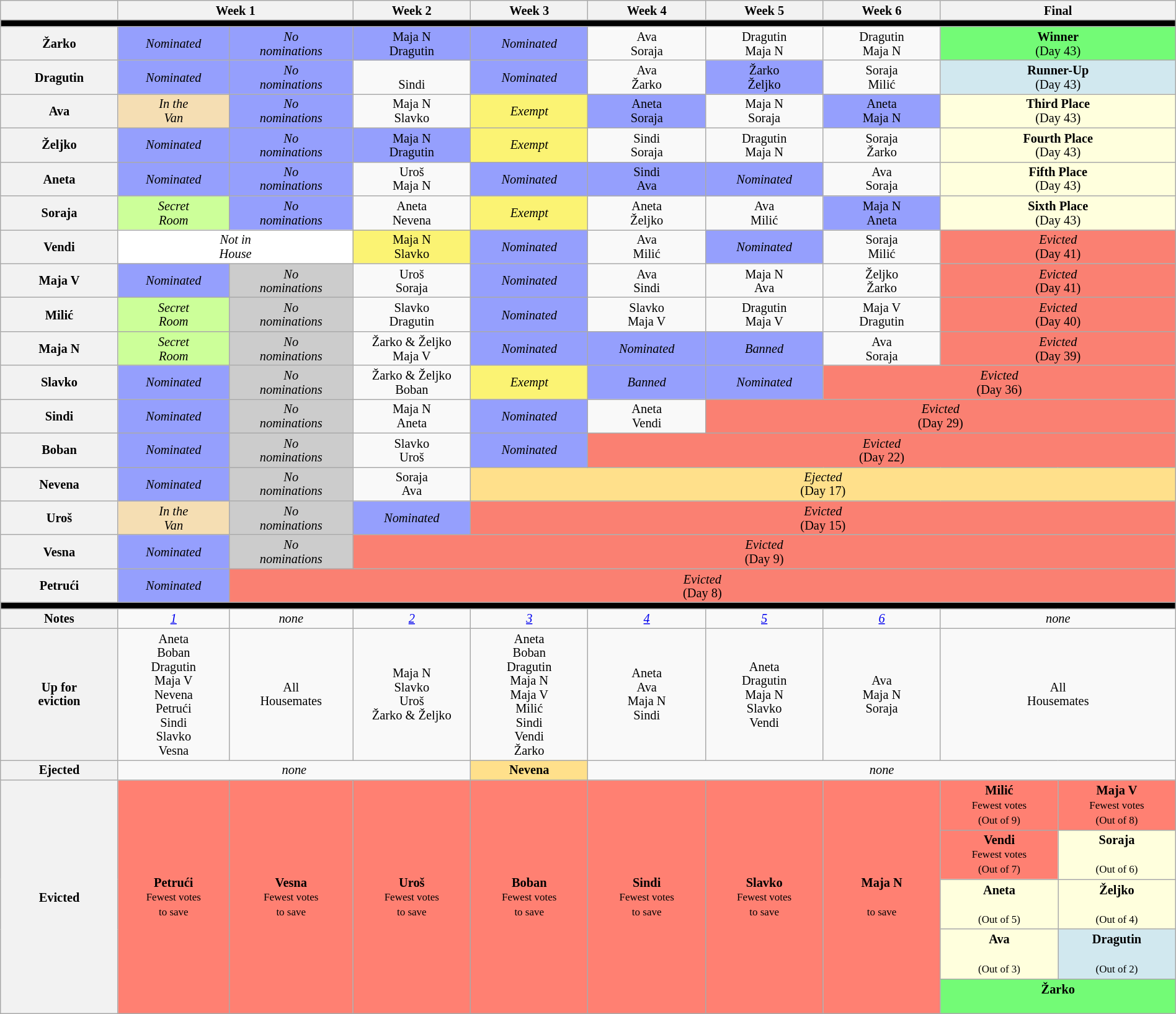<table class="wikitable" style="text-align:center; width:100%; font-size:85%; line-height:15px">
<tr>
<th style="width:8%"></th>
<th colspan="2" style="width:16%">Week 1</th>
<th style="width:8%">Week 2</th>
<th style="width:8%">Week 3</th>
<th style="width:8%">Week 4</th>
<th style="width:8%">Week 5</th>
<th style="width:8%">Week 6</th>
<th colspan="2" style="width:16%">Final</th>
</tr>
<tr>
<th colspan="10" style="background:#000;"></th>
</tr>
<tr>
<th>Žarko</th>
<td style="background:#959FFD;"><em>Nominated</em></td>
<td style="background:#959FFD;"><em>No<br>nominations</em></td>
<td style="background:#959FFD;">Maja N<br>Dragutin</td>
<td style="background:#959FFD;"><em>Nominated</em></td>
<td>Ava<br>Soraja</td>
<td>Dragutin<br>Maja N</td>
<td>Dragutin<br>Maja N</td>
<td colspan="2" style="background:#73FB76"><strong>Winner</strong><br>(Day 43)</td>
</tr>
<tr>
<th>Dragutin</th>
<td style="background:#959FFD;"><em>Nominated</em></td>
<td style="background:#959FFD;"><em>No<br>nominations</em></td>
<td><br>Sindi</td>
<td style="background:#959FFD;"><em>Nominated</em></td>
<td>Ava<br>Žarko</td>
<td style="background:#959FFD;">Žarko<br>Željko</td>
<td>Soraja<br>Milić</td>
<td colspan="2" style="background:#D1E8EF;"><strong>Runner-Up</strong><br>(Day 43)</td>
</tr>
<tr>
<th>Ava</th>
<td style="background:#F5DEB3;"><em>In the<br>Van</em></td>
<td style="background:#959FFD;"><em>No<br>nominations</em></td>
<td>Maja N<br>Slavko</td>
<td style="background:#FBF373;"><em>Exempt</em></td>
<td style="background:#959FFD;">Aneta<br>Soraja</td>
<td>Maja N<br>Soraja</td>
<td style="background:#959FFD;">Aneta<br>Maja N</td>
<td colspan="2" style="background:#ffffdd;"><strong>Third Place</strong><br>(Day 43)</td>
</tr>
<tr>
<th>Željko</th>
<td style="background:#959FFD;"><em>Nominated</em></td>
<td style="background:#959FFD;"><em>No<br>nominations</em></td>
<td style="background:#959FFD;">Maja N<br>Dragutin</td>
<td style="background:#FBF373;"><em>Exempt</em></td>
<td>Sindi<br>Soraja</td>
<td>Dragutin<br>Maja N</td>
<td>Soraja<br>Žarko</td>
<td colspan="2" style="background:#ffffdd;"><strong>Fourth Place</strong><br>(Day 43)</td>
</tr>
<tr>
<th>Aneta</th>
<td style="background:#959FFD;"><em>Nominated</em></td>
<td style="background:#959FFD;"><em>No<br>nominations</em></td>
<td>Uroš<br>Maja N</td>
<td style="background:#959FFD;"><em>Nominated</em></td>
<td style="background:#959FFD;">Sindi<br>Ava</td>
<td style="background:#959FFD;"><em>Nominated</em></td>
<td>Ava<br>Soraja</td>
<td colspan="2" style="background:#ffffdd;"><strong>Fifth Place</strong><br>(Day 43)</td>
</tr>
<tr>
<th>Soraja</th>
<td style="background:rgb(204, 255, 153);"><em>Secret<br>Room</em></td>
<td style="background:#959FFD;"><em>No<br>nominations</em></td>
<td>Aneta<br>Nevena</td>
<td style="background:#FBF373;"><em>Exempt</em></td>
<td>Aneta<br>Željko</td>
<td>Ava<br>Milić</td>
<td style="background:#959FFD;">Maja N<br>Aneta</td>
<td colspan="2" style="background:#ffffdd;"><strong>Sixth Place</strong><br>(Day 43)</td>
</tr>
<tr>
<th>Vendi</th>
<td colspan="2" style="background:#fff;"><em>Not in<br>House</em></td>
<td style="background:#FBF373;">Maja N<br>Slavko</td>
<td style="background:#959FFD;"><em>Nominated</em></td>
<td>Ava<br>Milić</td>
<td style="background:#959FFD;"><em>Nominated</em></td>
<td>Soraja<br>Milić</td>
<td colspan="2" style="background:salmon;"><em>Evicted</em><br>(Day 41)</td>
</tr>
<tr>
<th>Maja V</th>
<td style="background:#959FFD;"><em>Nominated</em></td>
<td style="background:#ccc;;"><em>No<br>nominations</em></td>
<td>Uroš<br>Soraja</td>
<td style="background:#959FFD;"><em>Nominated</em></td>
<td>Ava<br>Sindi</td>
<td>Maja N<br>Ava</td>
<td>Željko<br>Žarko</td>
<td colspan="2" style="background:salmon;"><em>Evicted</em><br>(Day 41)</td>
</tr>
<tr>
<th>Milić</th>
<td style="background:rgb(204, 255, 153);"><em>Secret<br>Room</em></td>
<td style="background:#ccc;;"><em>No<br>nominations</em></td>
<td>Slavko<br>Dragutin</td>
<td style="background:#959FFD;"><em>Nominated</em></td>
<td>Slavko<br>Maja V</td>
<td>Dragutin<br>Maja V</td>
<td>Maja V<br>Dragutin</td>
<td colspan="2" style="background:salmon;"><em>Evicted</em><br>(Day 40)</td>
</tr>
<tr>
<th>Maja N</th>
<td style="background:rgb(204, 255, 153);"><em>Secret<br>Room</em></td>
<td style="background:#ccc;;"><em>No<br>nominations</em></td>
<td>Žarko & Željko<br>Maja V</td>
<td style="background:#959FFD;"><em>Nominated</em></td>
<td style="background:#959FFD;"><em>Nominated</em></td>
<td style="background:#959FFD;"><em>Banned</em></td>
<td>Ava<br>Soraja</td>
<td colspan="2" style="background:salmon;"><em>Evicted</em><br>(Day 39)</td>
</tr>
<tr>
<th>Slavko</th>
<td style="background:#959FFD;"><em>Nominated</em></td>
<td style="background:#ccc;;"><em>No<br>nominations</em></td>
<td>Žarko & Željko<br>Boban</td>
<td style="background:#FBF373;"><em>Exempt</em></td>
<td style="background:#959FFD;"><em>Banned</em></td>
<td style="background:#959FFD;"><em>Nominated</em></td>
<td colspan="3" style="background:salmon;"><em>Evicted</em><br>(Day 36)</td>
</tr>
<tr>
<th>Sindi</th>
<td style="background:#959FFD;"><em>Nominated</em></td>
<td style="background:#ccc;;"><em>No<br>nominations</em></td>
<td>Maja N<br>Aneta</td>
<td style="background:#959FFD;"><em>Nominated</em></td>
<td>Aneta<br>Vendi</td>
<td colspan="4" style="background:salmon;"><em>Evicted</em><br>(Day 29)</td>
</tr>
<tr>
<th>Boban</th>
<td style="background:#959FFD;"><em>Nominated</em></td>
<td style="background:#ccc;;"><em>No<br>nominations</em></td>
<td>Slavko<br>Uroš</td>
<td style="background:#959FFD;"><em>Nominated</em></td>
<td colspan="5" style="background:salmon;"><em>Evicted</em><br>(Day 22)</td>
</tr>
<tr>
<th>Nevena</th>
<td style="background:#959FFD;"><em>Nominated</em></td>
<td style="background:#ccc;;"><em>No<br>nominations</em></td>
<td>Soraja<br>Ava</td>
<td colspan="6" style="background:#FFE08B"><em>Ejected</em><br>(Day 17)</td>
</tr>
<tr>
<th>Uroš</th>
<td style="background:#F5DEB3;"><em>In the<br>Van</em></td>
<td style="background:#ccc;;"><em>No<br>nominations</em></td>
<td style="background:#959FFD;"><em>Nominated</em></td>
<td colspan="6" style="background:salmon;"><em>Evicted</em><br>(Day 15)</td>
</tr>
<tr>
<th>Vesna</th>
<td style="background:#959FFD;"><em>Nominated</em></td>
<td style="background:#ccc;;"><em>No<br>nominations</em></td>
<td colspan="7" style="background:salmon;"><em>Evicted</em><br>(Day 9)</td>
</tr>
<tr>
<th>Petrući</th>
<td style="background:#959FFD;"><em>Nominated</em></td>
<td colspan="8" style="background:salmon;"><em>Evicted</em><br>(Day 8)</td>
</tr>
<tr>
<th colspan="10" style="background:#000;"></th>
</tr>
<tr>
<th>Notes</th>
<td><em><a href='#'>1</a></em></td>
<td><em>none</em></td>
<td><em><a href='#'>2</a></em></td>
<td><em><a href='#'>3</a></em></td>
<td><em><a href='#'>4</a></em></td>
<td><em><a href='#'>5</a></em></td>
<td><em><a href='#'>6</a></em></td>
<td colspan="2"><em>none</em></td>
</tr>
<tr>
<th>Up for<br>eviction</th>
<td>Aneta<br>Boban<br>Dragutin<br>Maja V<br>Nevena<br>Petrući<br>Sindi<br>Slavko<br>Vesna<br></td>
<td>All<br>Housemates</td>
<td>Maja N<br>Slavko<br>Uroš<br>Žarko & Željko</td>
<td>Aneta<br>Boban<br>Dragutin<br>Maja N<br>Maja V<br>Milić<br>Sindi<br>Vendi<br>Žarko</td>
<td>Aneta<br>Ava<br>Maja N<br>Sindi</td>
<td>Aneta<br>Dragutin<br>Maja N<br>Slavko<br>Vendi</td>
<td>Ava<br>Maja N<br>Soraja</td>
<td colspan="2">All<br>Housemates</td>
</tr>
<tr>
<th>Ejected</th>
<td colspan="3"><em>none</em></td>
<td style="background:#FFE08B"><strong>Nevena</strong></td>
<td colspan="5"><em>none</em></td>
</tr>
<tr>
<th rowspan="5">Evicted</th>
<td rowspan="5" style="background:#FF8072"><strong>Petrući</strong><br><small>Fewest votes<br>to save</small></td>
<td rowspan="5" style="background:#FF8072"><strong>Vesna</strong><br><small>Fewest votes<br>to save</small></td>
<td rowspan="5" style="background:#FF8072"><strong>Uroš</strong><br><small>Fewest votes<br>to save</small></td>
<td rowspan="5" style="background:#FF8072"><strong>Boban</strong><br><small>Fewest votes<br>to save</small></td>
<td rowspan="5" style="background:#FF8072"><strong>Sindi</strong><br><small>Fewest votes<br>to save</small></td>
<td rowspan="5" style="background:#FF8072"><strong>Slavko</strong><br><small>Fewest votes<br>to save</small></td>
<td rowspan="5" style="background:#FF8072"><strong>Maja N</strong><br><small><br>to save</small></td>
<td rowspan="1" style="background:#FF8072; width:8%"><strong>Milić</strong><br><small>Fewest votes<br>(Out of 9)</small></td>
<td rowspan="1" style="background:#FF8072; width:8%"><strong>Maja V</strong><br><small>Fewest votes<br> (Out of 8)</small></td>
</tr>
<tr>
<td rowspan="1" style="background:#FF8072"><strong>Vendi</strong><br><small>Fewest votes<br> (Out of 7)</small></td>
<td style="background:#ffffdd;"><strong>Soraja</strong><br><small><br>(Out of 6)</small></td>
</tr>
<tr>
<td style="background:#ffffdd;"><strong>Aneta</strong><br><small><br>(Out of 5)</small></td>
<td style="background:#ffffdd;"><strong>Željko</strong><br><small><br>(Out of 4)</small></td>
</tr>
<tr>
<td style="background:#ffffdd;"><strong>Ava</strong><br><small><br>(Out of 3)</small></td>
<td style="background:#d1e8ef;"><strong>Dragutin</strong><br><small><br>(Out of 2)</small></td>
</tr>
<tr>
<td colspan="2" style="background:#73fb76;"><strong>Žarko</strong><br><small><br></small></td>
</tr>
</table>
